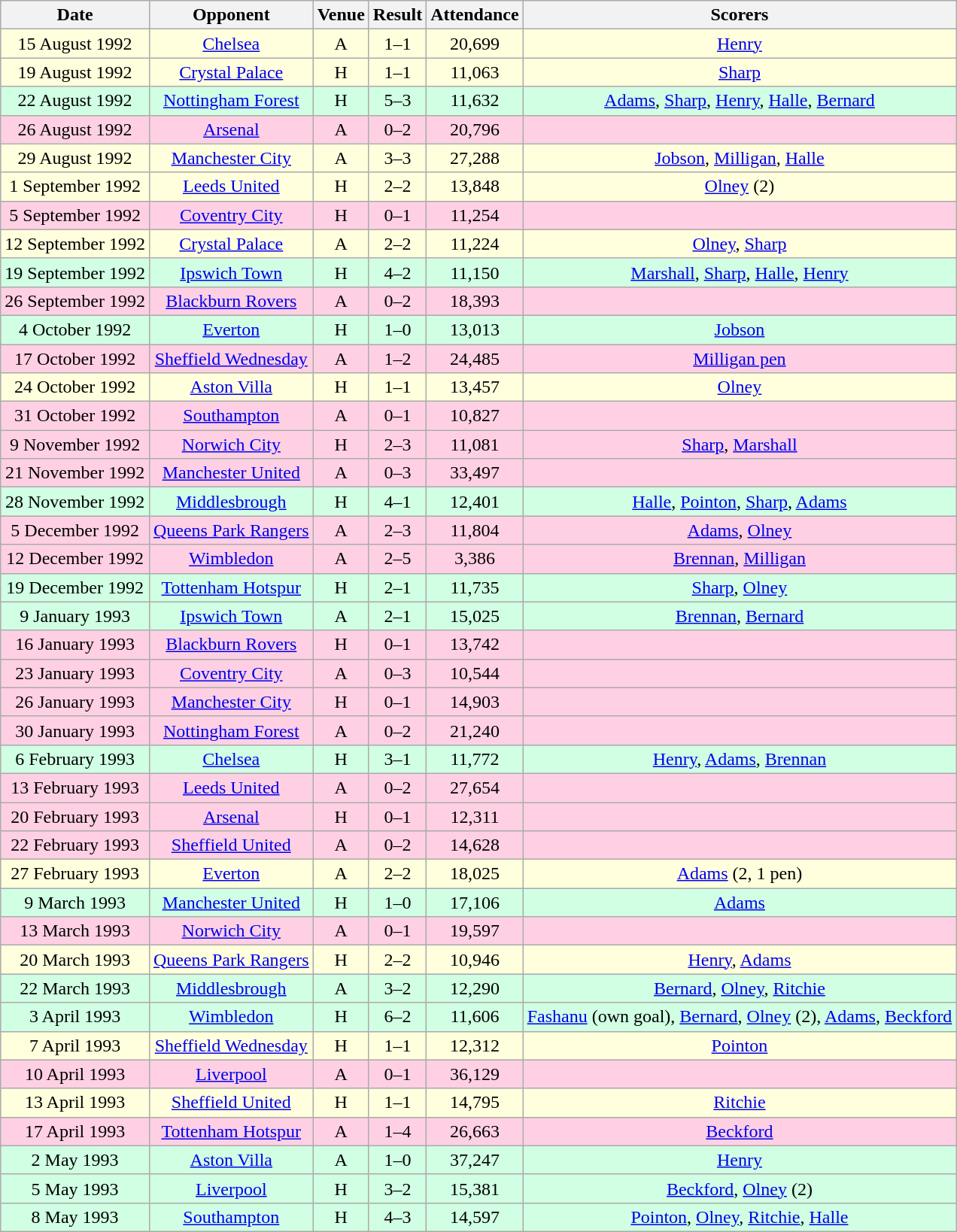<table class="wikitable sortable" style="font-size:100%; text-align:center">
<tr>
<th>Date</th>
<th>Opponent</th>
<th>Venue</th>
<th>Result</th>
<th>Attendance</th>
<th>Scorers</th>
</tr>
<tr style="background-color: #ffffdd;">
<td>15 August 1992</td>
<td><a href='#'>Chelsea</a></td>
<td>A</td>
<td>1–1</td>
<td>20,699</td>
<td><a href='#'>Henry</a></td>
</tr>
<tr style="background-color: #ffffdd;">
<td>19 August 1992</td>
<td><a href='#'>Crystal Palace</a></td>
<td>H</td>
<td>1–1</td>
<td>11,063</td>
<td><a href='#'>Sharp</a></td>
</tr>
<tr style="background-color: #d0ffe3;">
<td>22 August 1992</td>
<td><a href='#'>Nottingham Forest</a></td>
<td>H</td>
<td>5–3</td>
<td>11,632</td>
<td><a href='#'>Adams</a>, <a href='#'>Sharp</a>, <a href='#'>Henry</a>, <a href='#'>Halle</a>, <a href='#'>Bernard</a></td>
</tr>
<tr style="background-color: #ffd0e3;">
<td>26 August 1992</td>
<td><a href='#'>Arsenal</a></td>
<td>A</td>
<td>0–2</td>
<td>20,796</td>
<td></td>
</tr>
<tr style="background-color: #ffffdd;">
<td>29 August 1992</td>
<td><a href='#'>Manchester City</a></td>
<td>A</td>
<td>3–3</td>
<td>27,288</td>
<td><a href='#'>Jobson</a>, <a href='#'>Milligan</a>, <a href='#'>Halle</a></td>
</tr>
<tr style="background-color: #ffffdd;">
<td>1 September 1992</td>
<td><a href='#'>Leeds United</a></td>
<td>H</td>
<td>2–2</td>
<td>13,848</td>
<td><a href='#'>Olney</a> (2)</td>
</tr>
<tr style="background-color: #ffd0e3;">
<td>5 September 1992</td>
<td><a href='#'>Coventry City</a></td>
<td>H</td>
<td>0–1</td>
<td>11,254</td>
<td></td>
</tr>
<tr style="background-color: #ffffdd;">
<td>12 September 1992</td>
<td><a href='#'>Crystal Palace</a></td>
<td>A</td>
<td>2–2</td>
<td>11,224</td>
<td><a href='#'>Olney</a>, <a href='#'>Sharp</a></td>
</tr>
<tr style="background-color: #d0ffe3;">
<td>19 September 1992</td>
<td><a href='#'>Ipswich Town</a></td>
<td>H</td>
<td>4–2</td>
<td>11,150</td>
<td><a href='#'>Marshall</a>, <a href='#'>Sharp</a>, <a href='#'>Halle</a>, <a href='#'>Henry</a></td>
</tr>
<tr style="background-color: #ffd0e3;">
<td>26 September 1992</td>
<td><a href='#'>Blackburn Rovers</a></td>
<td>A</td>
<td>0–2</td>
<td>18,393</td>
<td></td>
</tr>
<tr style="background-color: #d0ffe3;">
<td>4 October 1992</td>
<td><a href='#'>Everton</a></td>
<td>H</td>
<td>1–0</td>
<td>13,013</td>
<td><a href='#'>Jobson</a></td>
</tr>
<tr style="background-color: #ffd0e3;">
<td>17 October 1992</td>
<td><a href='#'>Sheffield Wednesday</a></td>
<td>A</td>
<td>1–2</td>
<td>24,485</td>
<td><a href='#'>Milligan pen</a></td>
</tr>
<tr style="background-color: #ffffdd;">
<td>24 October 1992</td>
<td><a href='#'>Aston Villa</a></td>
<td>H</td>
<td>1–1</td>
<td>13,457</td>
<td><a href='#'>Olney</a></td>
</tr>
<tr style="background-color: #ffd0e3;">
<td>31 October 1992</td>
<td><a href='#'>Southampton</a></td>
<td>A</td>
<td>0–1</td>
<td>10,827</td>
<td></td>
</tr>
<tr style="background-color: #ffd0e3;">
<td>9 November 1992</td>
<td><a href='#'>Norwich City</a></td>
<td>H</td>
<td>2–3</td>
<td>11,081</td>
<td><a href='#'>Sharp</a>, <a href='#'>Marshall</a></td>
</tr>
<tr style="background-color: #ffd0e3;">
<td>21 November 1992</td>
<td><a href='#'>Manchester United</a></td>
<td>A</td>
<td>0–3</td>
<td>33,497</td>
<td></td>
</tr>
<tr style="background-color: #d0ffe3;">
<td>28 November 1992</td>
<td><a href='#'>Middlesbrough</a></td>
<td>H</td>
<td>4–1</td>
<td>12,401</td>
<td><a href='#'>Halle</a>, <a href='#'>Pointon</a>, <a href='#'>Sharp</a>, <a href='#'>Adams</a></td>
</tr>
<tr style="background-color: #ffd0e3;">
<td>5 December 1992</td>
<td><a href='#'>Queens Park Rangers</a></td>
<td>A</td>
<td>2–3</td>
<td>11,804</td>
<td><a href='#'>Adams</a>, <a href='#'>Olney</a></td>
</tr>
<tr style="background-color: #ffd0e3;">
<td>12 December 1992</td>
<td><a href='#'>Wimbledon</a></td>
<td>A</td>
<td>2–5</td>
<td>3,386</td>
<td><a href='#'>Brennan</a>, <a href='#'>Milligan</a></td>
</tr>
<tr style="background-color: #d0ffe3;">
<td>19 December 1992</td>
<td><a href='#'>Tottenham Hotspur</a></td>
<td>H</td>
<td>2–1</td>
<td>11,735</td>
<td><a href='#'>Sharp</a>, <a href='#'>Olney</a></td>
</tr>
<tr style="background-color: #d0ffe3;">
<td>9 January 1993</td>
<td><a href='#'>Ipswich Town</a></td>
<td>A</td>
<td>2–1</td>
<td>15,025</td>
<td><a href='#'>Brennan</a>, <a href='#'>Bernard</a></td>
</tr>
<tr style="background-color: #ffd0e3;">
<td>16 January 1993</td>
<td><a href='#'>Blackburn Rovers</a></td>
<td>H</td>
<td>0–1</td>
<td>13,742</td>
<td></td>
</tr>
<tr style="background-color: #ffd0e3;">
<td>23 January 1993</td>
<td><a href='#'>Coventry City</a></td>
<td>A</td>
<td>0–3</td>
<td>10,544</td>
<td></td>
</tr>
<tr style="background-color: #ffd0e3;">
<td>26 January 1993</td>
<td><a href='#'>Manchester City</a></td>
<td>H</td>
<td>0–1</td>
<td>14,903</td>
<td></td>
</tr>
<tr style="background-color: #ffd0e3;">
<td>30 January 1993</td>
<td><a href='#'>Nottingham Forest</a></td>
<td>A</td>
<td>0–2</td>
<td>21,240</td>
<td></td>
</tr>
<tr style="background-color: #d0ffe3;">
<td>6 February 1993</td>
<td><a href='#'>Chelsea</a></td>
<td>H</td>
<td>3–1</td>
<td>11,772</td>
<td><a href='#'>Henry</a>, <a href='#'>Adams</a>, <a href='#'>Brennan</a></td>
</tr>
<tr style="background-color: #ffd0e3;">
<td>13 February 1993</td>
<td><a href='#'>Leeds United</a></td>
<td>A</td>
<td>0–2</td>
<td>27,654</td>
<td></td>
</tr>
<tr style="background-color: #ffd0e3;">
<td>20 February 1993</td>
<td><a href='#'>Arsenal</a></td>
<td>H</td>
<td>0–1</td>
<td>12,311</td>
<td></td>
</tr>
<tr style="background-color: #ffd0e3;">
<td>22 February 1993</td>
<td><a href='#'>Sheffield United</a></td>
<td>A</td>
<td>0–2</td>
<td>14,628</td>
<td></td>
</tr>
<tr style="background-color: #ffffdd;">
<td>27 February 1993</td>
<td><a href='#'>Everton</a></td>
<td>A</td>
<td>2–2</td>
<td>18,025</td>
<td><a href='#'>Adams</a> (2, 1 pen)</td>
</tr>
<tr style="background-color: #d0ffe3;">
<td>9 March 1993</td>
<td><a href='#'>Manchester United</a></td>
<td>H</td>
<td>1–0</td>
<td>17,106</td>
<td><a href='#'>Adams</a></td>
</tr>
<tr style="background-color: #ffd0e3;">
<td>13 March 1993</td>
<td><a href='#'>Norwich City</a></td>
<td>A</td>
<td>0–1</td>
<td>19,597</td>
<td></td>
</tr>
<tr style="background-color: #ffffdd;">
<td>20 March 1993</td>
<td><a href='#'>Queens Park Rangers</a></td>
<td>H</td>
<td>2–2</td>
<td>10,946</td>
<td><a href='#'>Henry</a>, <a href='#'>Adams</a></td>
</tr>
<tr style="background-color: #d0ffe3;">
<td>22 March 1993</td>
<td><a href='#'>Middlesbrough</a></td>
<td>A</td>
<td>3–2</td>
<td>12,290</td>
<td><a href='#'>Bernard</a>, <a href='#'>Olney</a>, <a href='#'>Ritchie</a></td>
</tr>
<tr style="background-color: #d0ffe3;">
<td>3 April 1993</td>
<td><a href='#'>Wimbledon</a></td>
<td>H</td>
<td>6–2</td>
<td>11,606</td>
<td><a href='#'>Fashanu</a> (own goal), <a href='#'>Bernard</a>, <a href='#'>Olney</a> (2), <a href='#'>Adams</a>, <a href='#'>Beckford</a></td>
</tr>
<tr style="background-color: #ffffdd;">
<td>7 April 1993</td>
<td><a href='#'>Sheffield Wednesday</a></td>
<td>H</td>
<td>1–1</td>
<td>12,312</td>
<td><a href='#'>Pointon</a></td>
</tr>
<tr style="background-color: #ffd0e3;">
<td>10 April 1993</td>
<td><a href='#'>Liverpool</a></td>
<td>A</td>
<td>0–1</td>
<td>36,129</td>
<td></td>
</tr>
<tr style="background-color: #ffffdd;">
<td>13 April 1993</td>
<td><a href='#'>Sheffield United</a></td>
<td>H</td>
<td>1–1</td>
<td>14,795</td>
<td><a href='#'>Ritchie</a></td>
</tr>
<tr style="background-color: #ffd0e3;">
<td>17 April 1993</td>
<td><a href='#'>Tottenham Hotspur</a></td>
<td>A</td>
<td>1–4</td>
<td>26,663</td>
<td><a href='#'>Beckford</a></td>
</tr>
<tr style="background-color: #d0ffe3;">
<td>2 May 1993</td>
<td><a href='#'>Aston Villa</a></td>
<td>A</td>
<td>1–0</td>
<td>37,247</td>
<td><a href='#'>Henry</a></td>
</tr>
<tr style="background-color: #d0ffe3;">
<td>5 May 1993</td>
<td><a href='#'>Liverpool</a></td>
<td>H</td>
<td>3–2</td>
<td>15,381</td>
<td><a href='#'>Beckford</a>, <a href='#'>Olney</a> (2)</td>
</tr>
<tr style="background-color: #d0ffe3;">
<td>8 May 1993</td>
<td><a href='#'>Southampton</a></td>
<td>H</td>
<td>4–3</td>
<td>14,597</td>
<td><a href='#'>Pointon</a>, <a href='#'>Olney</a>, <a href='#'>Ritchie</a>, <a href='#'>Halle</a></td>
</tr>
</table>
